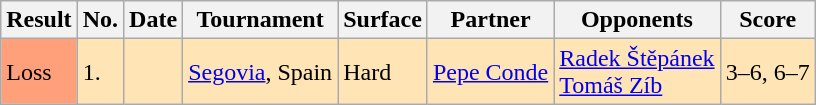<table class="sortable wikitable">
<tr>
<th>Result</th>
<th>No.</th>
<th>Date</th>
<th>Tournament</th>
<th>Surface</th>
<th>Partner</th>
<th>Opponents</th>
<th class="unsortable">Score</th>
</tr>
<tr style="background:moccasin;">
<td bgcolor=FFA07A>Loss</td>
<td>1.</td>
<td></td>
<td><a href='#'>Segovia</a>, Spain</td>
<td>Hard</td>
<td> <a href='#'>Pepe Conde</a></td>
<td> <a href='#'>Radek Štěpánek</a><br> <a href='#'>Tomáš Zíb</a></td>
<td>3–6, 6–7</td>
</tr>
</table>
